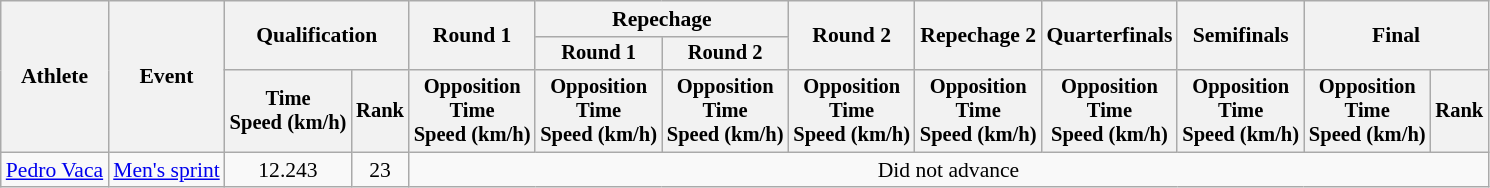<table class="wikitable" style="font-size:90%">
<tr>
<th rowspan=3>Athlete</th>
<th rowspan=3>Event</th>
<th rowspan=2 colspan=2>Qualification</th>
<th rowspan=2>Round 1</th>
<th colspan=2>Repechage</th>
<th rowspan=2>Round 2</th>
<th rowspan=2>Repechage 2</th>
<th rowspan=2>Quarterfinals</th>
<th rowspan=2>Semifinals</th>
<th rowspan=2 colspan=2>Final</th>
</tr>
<tr style="font-size:95%">
<th>Round 1</th>
<th>Round 2</th>
</tr>
<tr style="font-size:95%">
<th>Time<br>Speed (km/h)</th>
<th>Rank</th>
<th>Opposition<br>Time<br>Speed (km/h)</th>
<th>Opposition<br>Time<br>Speed (km/h)</th>
<th>Opposition<br>Time<br>Speed (km/h)</th>
<th>Opposition<br>Time<br>Speed (km/h)</th>
<th>Opposition<br>Time<br>Speed (km/h)</th>
<th>Opposition<br>Time<br>Speed (km/h)</th>
<th>Opposition<br>Time<br>Speed (km/h)</th>
<th>Opposition<br>Time<br>Speed (km/h)</th>
<th>Rank</th>
</tr>
<tr align=center>
<td align=left><a href='#'>Pedro Vaca</a></td>
<td align=left><a href='#'>Men's sprint</a></td>
<td>12.243</td>
<td>23</td>
<td colspan=9>Did not advance</td>
</tr>
</table>
